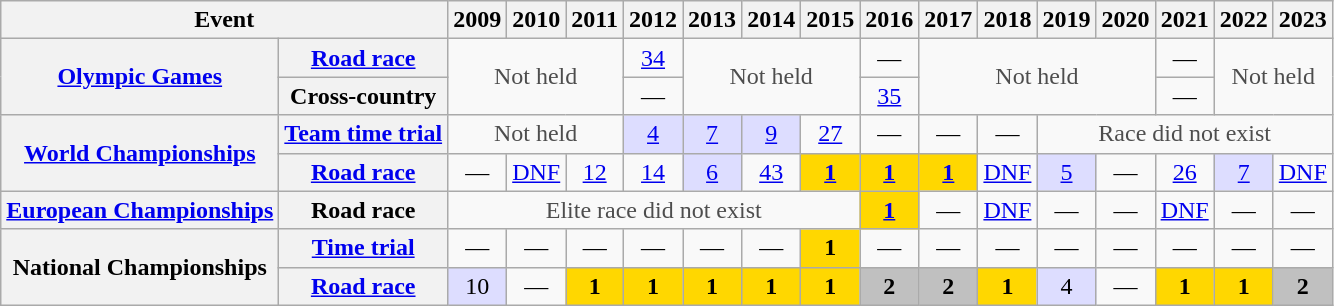<table class="wikitable plainrowheaders">
<tr>
<th scope="col" colspan=2>Event</th>
<th scope="col">2009</th>
<th scope="col">2010</th>
<th scope="col">2011</th>
<th scope="col">2012</th>
<th scope="col">2013</th>
<th scope="col">2014</th>
<th scope="col">2015</th>
<th scope="col">2016</th>
<th scope="col">2017</th>
<th scope="col">2018</th>
<th scope="col">2019</th>
<th scope="col">2020</th>
<th scope="col">2021</th>
<th scope="col">2022</th>
<th scope="col">2023</th>
</tr>
<tr style="text-align:center;">
<th scope="row" rowspan=2> <a href='#'>Olympic Games</a></th>
<th scope="row"><a href='#'>Road race</a></th>
<td style="color:#4d4d4d;" colspan=3 rowspan=2>Not held</td>
<td><a href='#'>34</a></td>
<td style="color:#4d4d4d;" colspan=3 rowspan=2>Not held</td>
<td>—</td>
<td style="color:#4d4d4d;" colspan=4 rowspan=2>Not held</td>
<td>—</td>
<td style="color:#4d4d4d;" colspan=2 rowspan=2>Not held</td>
</tr>
<tr style="text-align:center;">
<th scope="row">Cross-country</th>
<td>—</td>
<td><a href='#'>35</a></td>
<td>—</td>
</tr>
<tr style="text-align:center;">
<th scope="row" rowspan=2> <a href='#'>World Championships</a></th>
<th scope="row"><a href='#'>Team time trial</a></th>
<td style="color:#4d4d4d;" colspan=3>Not held</td>
<td style="background:#ddf;"><a href='#'>4</a></td>
<td style="background:#ddf;"><a href='#'>7</a></td>
<td style="background:#ddf;"><a href='#'>9</a></td>
<td><a href='#'>27</a></td>
<td>—</td>
<td>—</td>
<td>—</td>
<td style="color:#4d4d4d;" colspan=5>Race did not exist</td>
</tr>
<tr style="text-align:center;">
<th scope="row"><a href='#'>Road race</a></th>
<td>—</td>
<td><a href='#'>DNF</a></td>
<td><a href='#'>12</a></td>
<td><a href='#'>14</a></td>
<td style="background:#ddf;"><a href='#'>6</a></td>
<td><a href='#'>43</a></td>
<td style="background:gold;"><a href='#'><strong>1</strong></a></td>
<td style="background:gold;"><a href='#'><strong>1</strong></a></td>
<td style="background:gold;"><a href='#'><strong>1</strong></a></td>
<td><a href='#'>DNF</a></td>
<td style="background:#ddf;"><a href='#'>5</a></td>
<td>—</td>
<td><a href='#'>26</a></td>
<td style="background:#ddf;"><a href='#'>7</a></td>
<td><a href='#'>DNF</a></td>
</tr>
<tr style="text-align:center;">
<th scope="row"> <a href='#'>European Championships</a></th>
<th scope="row">Road race</th>
<td style="color:#4d4d4d;" colspan=7>Elite race did not exist</td>
<td style="background:gold;"><a href='#'><strong>1</strong></a></td>
<td>—</td>
<td><a href='#'>DNF</a></td>
<td>—</td>
<td>—</td>
<td><a href='#'>DNF</a></td>
<td>—</td>
<td>—</td>
</tr>
<tr style="text-align:center;">
<th scope="row" rowspan=2> National Championships</th>
<th scope="row"><a href='#'>Time trial</a></th>
<td>—</td>
<td>—</td>
<td>—</td>
<td>—</td>
<td>—</td>
<td>—</td>
<td style="background:gold;"><strong>1</strong></td>
<td>—</td>
<td>—</td>
<td>—</td>
<td>—</td>
<td>—</td>
<td>—</td>
<td>—</td>
<td>—</td>
</tr>
<tr style="text-align:center;">
<th scope="row"><a href='#'>Road race</a></th>
<td style="background:#ddf;">10</td>
<td>—</td>
<td style="background:gold;"><strong>1</strong></td>
<td style="background:gold;"><strong>1</strong></td>
<td style="background:gold;"><strong>1</strong></td>
<td style="background:gold;"><strong>1</strong></td>
<td style="background:gold;"><strong>1</strong></td>
<td style="background:silver;"><strong>2</strong></td>
<td style="background:silver;"><strong>2</strong></td>
<td style="background:gold;"><strong>1</strong></td>
<td style="background:#ddf;">4</td>
<td>—</td>
<td style="background:gold;"><strong>1</strong></td>
<td style="background:gold;"><strong>1</strong></td>
<td style="background:silver;"><strong>2</strong></td>
</tr>
</table>
